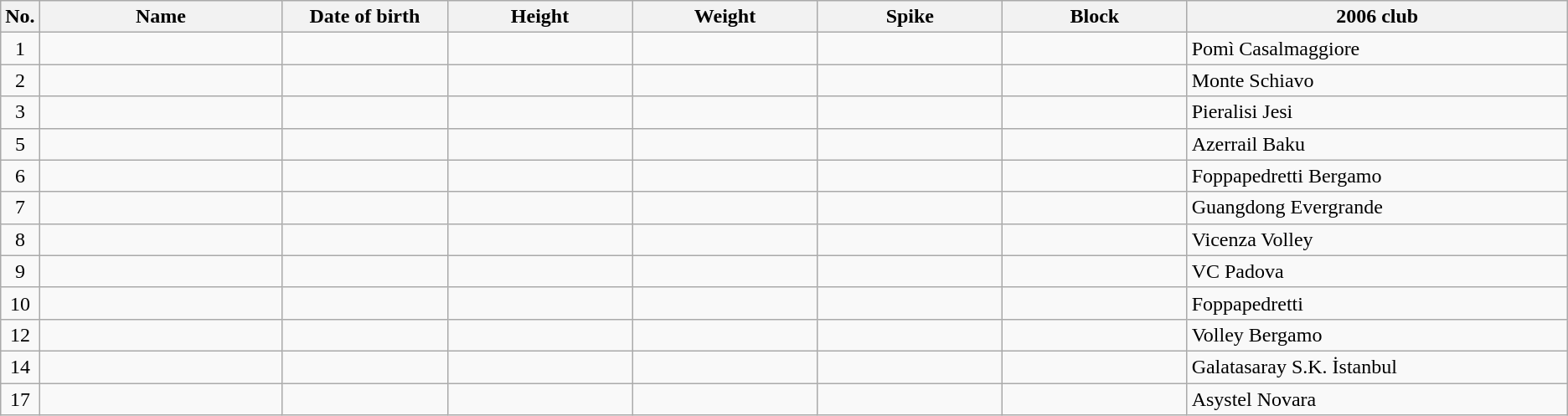<table class="wikitable sortable" style="font-size:100%; text-align:center;">
<tr>
<th>No.</th>
<th style="width:12em">Name</th>
<th style="width:8em">Date of birth</th>
<th style="width:9em">Height</th>
<th style="width:9em">Weight</th>
<th style="width:9em">Spike</th>
<th style="width:9em">Block</th>
<th style="width:19em">2006 club</th>
</tr>
<tr>
<td>1</td>
<td align=left></td>
<td align=right></td>
<td></td>
<td></td>
<td></td>
<td></td>
<td align=left>Pomì Casalmaggiore</td>
</tr>
<tr>
<td>2</td>
<td align=left></td>
<td align=right></td>
<td></td>
<td></td>
<td></td>
<td></td>
<td align=left>Monte Schiavo</td>
</tr>
<tr>
<td>3</td>
<td align=left></td>
<td align=right></td>
<td></td>
<td></td>
<td></td>
<td></td>
<td align=left>Pieralisi Jesi</td>
</tr>
<tr>
<td>5</td>
<td align=left></td>
<td align=right></td>
<td></td>
<td></td>
<td></td>
<td></td>
<td align=left>Azerrail Baku</td>
</tr>
<tr>
<td>6</td>
<td align=left></td>
<td align=right></td>
<td></td>
<td></td>
<td></td>
<td></td>
<td align=left>Foppapedretti Bergamo</td>
</tr>
<tr>
<td>7</td>
<td align=left></td>
<td align=right></td>
<td></td>
<td></td>
<td></td>
<td></td>
<td align=left>Guangdong Evergrande</td>
</tr>
<tr>
<td>8</td>
<td align=left></td>
<td align=right></td>
<td></td>
<td></td>
<td></td>
<td></td>
<td align=left>Vicenza Volley</td>
</tr>
<tr>
<td>9</td>
<td align=left></td>
<td align=right></td>
<td></td>
<td></td>
<td></td>
<td></td>
<td align=left>VC Padova</td>
</tr>
<tr>
<td>10</td>
<td align=left></td>
<td align=right></td>
<td></td>
<td></td>
<td></td>
<td></td>
<td align=left>Foppapedretti</td>
</tr>
<tr>
<td>12</td>
<td align=left></td>
<td align=right></td>
<td></td>
<td></td>
<td></td>
<td></td>
<td align=left>Volley Bergamo</td>
</tr>
<tr>
<td>14</td>
<td align=left></td>
<td align=right></td>
<td></td>
<td></td>
<td></td>
<td></td>
<td align=left>Galatasaray S.K. İstanbul</td>
</tr>
<tr>
<td>17</td>
<td align=left></td>
<td align=right></td>
<td></td>
<td></td>
<td></td>
<td></td>
<td align=left>Asystel Novara</td>
</tr>
</table>
